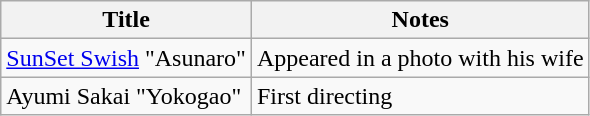<table class="wikitable">
<tr>
<th>Title</th>
<th>Notes</th>
</tr>
<tr>
<td><a href='#'>SunSet Swish</a> "Asunaro"</td>
<td>Appeared in a photo with his wife</td>
</tr>
<tr>
<td>Ayumi Sakai "Yokogao"</td>
<td>First directing</td>
</tr>
</table>
